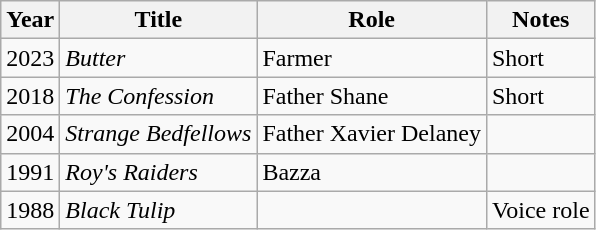<table class="wikitable sortable">
<tr>
<th>Year</th>
<th>Title</th>
<th>Role</th>
<th>Notes</th>
</tr>
<tr>
<td>2023</td>
<td><em>Butter</em></td>
<td>Farmer</td>
<td>Short</td>
</tr>
<tr>
<td>2018</td>
<td><em>The Confession</em></td>
<td>Father Shane</td>
<td>Short</td>
</tr>
<tr>
<td>2004</td>
<td><em>Strange Bedfellows</em></td>
<td>Father Xavier Delaney</td>
<td></td>
</tr>
<tr>
<td>1991</td>
<td><em>Roy's Raiders</em></td>
<td>Bazza</td>
<td></td>
</tr>
<tr>
<td>1988</td>
<td><em>Black Tulip</em></td>
<td></td>
<td>Voice role</td>
</tr>
</table>
